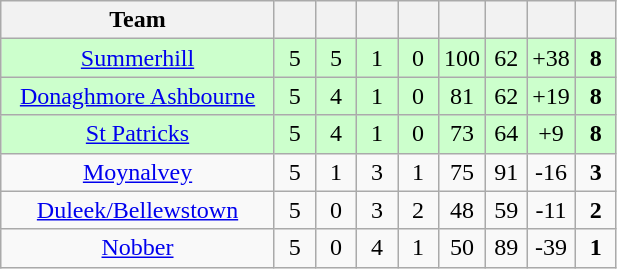<table class="wikitable" style="text-align:center">
<tr>
<th style="width:175px;">Team</th>
<th width="20"></th>
<th width="20"></th>
<th width="20"></th>
<th width="20"></th>
<th width="20"></th>
<th width="20"></th>
<th width="20"></th>
<th width="20"></th>
</tr>
<tr style="background:#cfc;">
<td><a href='#'>Summerhill</a></td>
<td>5</td>
<td>5</td>
<td>1</td>
<td>0</td>
<td>100</td>
<td>62</td>
<td>+38</td>
<td><strong>8</strong></td>
</tr>
<tr style="background:#cfc;">
<td><a href='#'>Donaghmore Ashbourne</a></td>
<td>5</td>
<td>4</td>
<td>1</td>
<td>0</td>
<td>81</td>
<td>62</td>
<td>+19</td>
<td><strong>8</strong></td>
</tr>
<tr style="background:#cfc;">
<td><a href='#'>St Patricks</a></td>
<td>5</td>
<td>4</td>
<td>1</td>
<td>0</td>
<td>73</td>
<td>64</td>
<td>+9</td>
<td><strong>8</strong></td>
</tr>
<tr>
<td><a href='#'>Moynalvey</a></td>
<td>5</td>
<td>1</td>
<td>3</td>
<td>1</td>
<td>75</td>
<td>91</td>
<td>-16</td>
<td><strong>3</strong></td>
</tr>
<tr>
<td><a href='#'>Duleek/Bellewstown</a></td>
<td>5</td>
<td>0</td>
<td>3</td>
<td>2</td>
<td>48</td>
<td>59</td>
<td>-11</td>
<td><strong>2</strong></td>
</tr>
<tr>
<td><a href='#'>Nobber</a></td>
<td>5</td>
<td>0</td>
<td>4</td>
<td>1</td>
<td>50</td>
<td>89</td>
<td>-39</td>
<td><strong>1</strong></td>
</tr>
</table>
